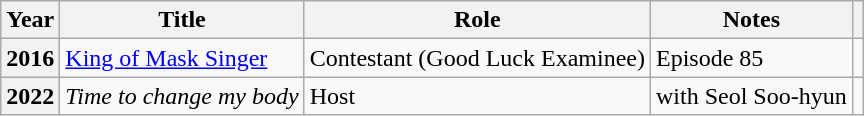<table class="wikitable sortable plainrowheaders">
<tr>
<th scope="col">Year</th>
<th scope="col">Title</th>
<th scope="col">Role</th>
<th scope="col">Notes</th>
<th scope="col" class="unsortable"></th>
</tr>
<tr>
<th scope="row">2016</th>
<td><a href='#'>King of Mask Singer</a></td>
<td>Contestant (Good Luck Examinee)</td>
<td>Episode 85</td>
</tr>
<tr>
<th scope="row">2022</th>
<td><em>Time to change my body</em></td>
<td>Host</td>
<td>with Seol Soo-hyun</td>
<td></td>
</tr>
</table>
